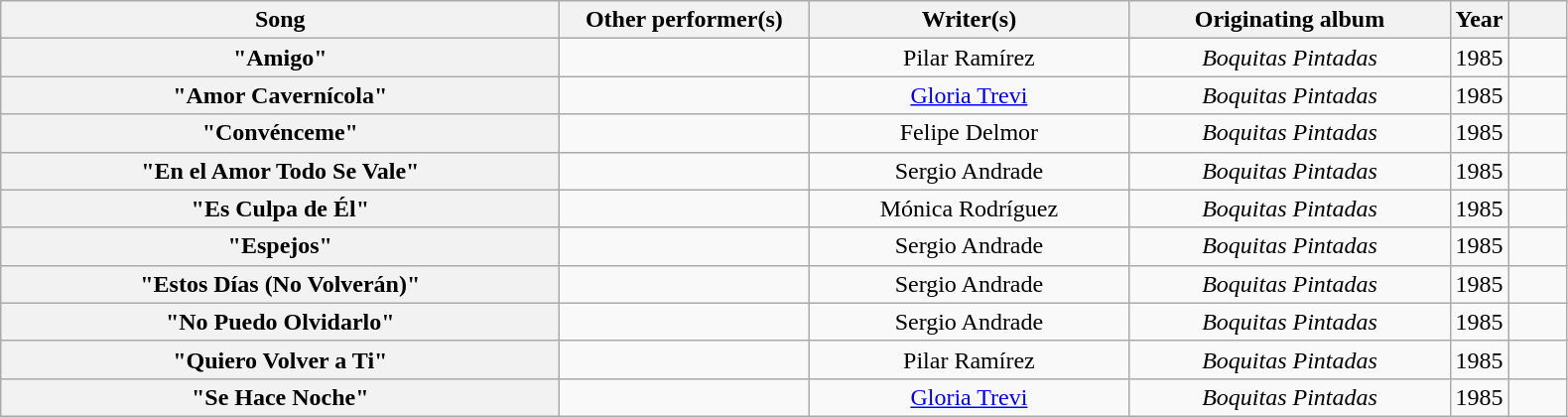<table class="wikitable sortable plainrowheaders" style="text-align:center;">
<tr>
<th scope="col" style="width:23em;">Song</th>
<th scope="col" style="width:10em;">Other performer(s)</th>
<th scope="col" style="width:13em;" class="unsortable">Writer(s)</th>
<th scope="col" style="width:13em;">Originating album</th>
<th scope="col" style="width:2em;">Year</th>
<th scope="col" style="width:2em;" class="unsortable"></th>
</tr>
<tr>
<th scope="row">"Amigo"</th>
<td></td>
<td>Pilar Ramírez</td>
<td><em>Boquitas Pintadas</em></td>
<td>1985</td>
<td></td>
</tr>
<tr>
<th scope="row">"Amor Cavernícola"</th>
<td></td>
<td><a href='#'>Gloria Trevi</a></td>
<td><em>Boquitas Pintadas</em></td>
<td>1985</td>
<td></td>
</tr>
<tr>
<th scope="row">"Convénceme"</th>
<td></td>
<td>Felipe Delmor</td>
<td><em>Boquitas Pintadas</em></td>
<td>1985</td>
<td></td>
</tr>
<tr>
<th scope="row">"En el Amor Todo Se Vale"</th>
<td></td>
<td>Sergio Andrade</td>
<td><em>Boquitas Pintadas</em></td>
<td>1985</td>
<td></td>
</tr>
<tr>
<th scope="row">"Es Culpa de Él"</th>
<td></td>
<td>Mónica Rodríguez</td>
<td><em>Boquitas Pintadas</em></td>
<td>1985</td>
<td></td>
</tr>
<tr>
<th scope="row">"Espejos"</th>
<td></td>
<td>Sergio Andrade</td>
<td><em>Boquitas Pintadas</em></td>
<td>1985</td>
<td></td>
</tr>
<tr>
<th scope="row">"Estos Días (No Volverán)"</th>
<td></td>
<td>Sergio Andrade</td>
<td><em>Boquitas Pintadas</em></td>
<td>1985</td>
<td></td>
</tr>
<tr>
<th scope="row">"No Puedo Olvidarlo"</th>
<td></td>
<td>Sergio Andrade</td>
<td><em>Boquitas Pintadas</em></td>
<td>1985</td>
<td></td>
</tr>
<tr>
<th scope="row">"Quiero Volver a Ti"</th>
<td></td>
<td>Pilar Ramírez</td>
<td><em>Boquitas Pintadas</em></td>
<td>1985</td>
<td></td>
</tr>
<tr>
<th scope="row">"Se Hace Noche"</th>
<td></td>
<td><a href='#'>Gloria Trevi</a></td>
<td><em>Boquitas Pintadas</em></td>
<td>1985</td>
<td></td>
</tr>
</table>
